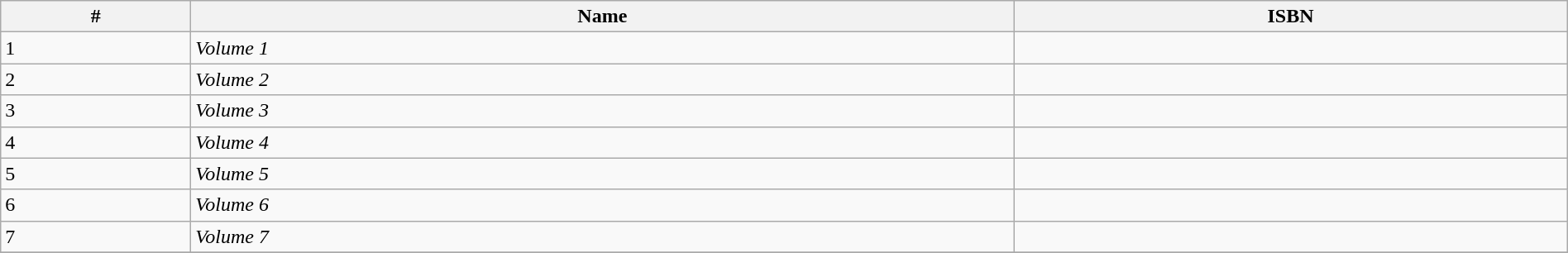<table class="wikitable" width="100%">
<tr>
<th>#</th>
<th>Name</th>
<th>ISBN</th>
</tr>
<tr>
<td>1</td>
<td><em>Volume 1</em></td>
<td><small></small></td>
</tr>
<tr>
<td>2</td>
<td><em>Volume 2</em></td>
<td><small></small></td>
</tr>
<tr>
<td>3</td>
<td><em>Volume 3</em></td>
<td><small></small></td>
</tr>
<tr>
<td>4</td>
<td><em>Volume 4</em></td>
<td><small></small></td>
</tr>
<tr>
<td>5</td>
<td><em>Volume 5</em></td>
<td><small></small></td>
</tr>
<tr>
<td>6</td>
<td><em>Volume 6</em></td>
<td><small></small></td>
</tr>
<tr>
<td>7</td>
<td><em>Volume 7</em></td>
<td><small></small></td>
</tr>
<tr>
</tr>
</table>
